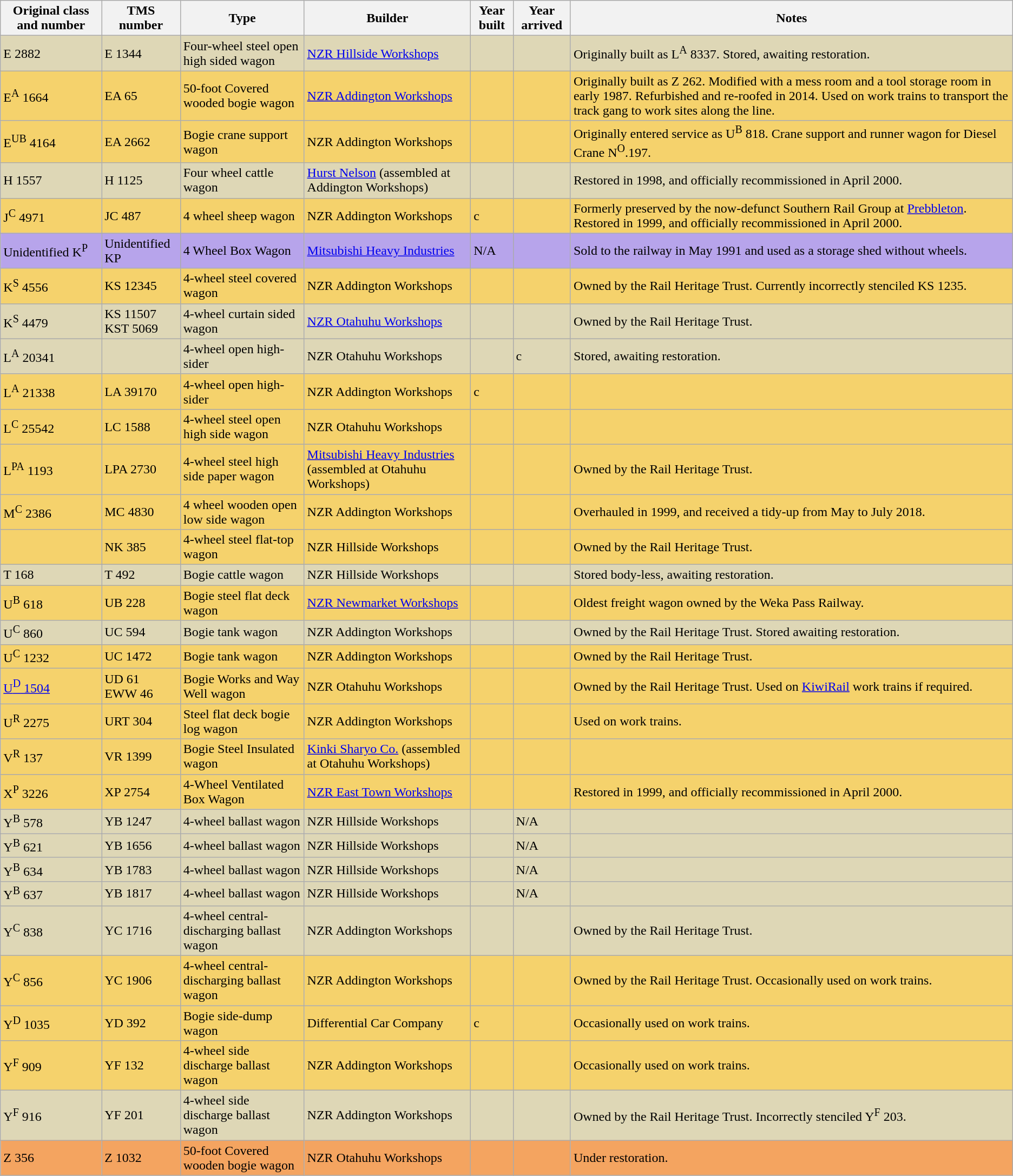<table class="sortable wikitable" border="1">
<tr>
<th>Original class and number</th>
<th>TMS number</th>
<th>Type</th>
<th>Builder</th>
<th>Year built</th>
<th>Year arrived</th>
<th>Notes</th>
</tr>
<tr style="background:#DED7B6;">
<td>E 2882</td>
<td>E 1344</td>
<td>Four-wheel steel open high sided wagon</td>
<td><a href='#'>NZR Hillside Workshops</a></td>
<td></td>
<td></td>
<td>Originally built as L<sup>A</sup> 8337. Stored, awaiting restoration.</td>
</tr>
<tr style="background:#F5D26C;">
<td>E<sup>A</sup> 1664</td>
<td>EA 65</td>
<td>50-foot Covered wooded bogie wagon</td>
<td><a href='#'>NZR Addington Workshops</a></td>
<td></td>
<td></td>
<td>Originally built as Z 262. Modified with a mess room and a tool storage room in early 1987. Refurbished and re-roofed in 2014. Used on work trains to transport the track gang to work sites along the line.</td>
</tr>
<tr style="background:#F5D26C;">
<td>E<sup>UB</sup> 4164</td>
<td>EA 2662</td>
<td>Bogie crane support wagon</td>
<td>NZR Addington Workshops</td>
<td></td>
<td></td>
<td>Originally entered service as U<sup>B</sup> 818. Crane support and runner wagon for Diesel Crane N<sup>O</sup>.197.</td>
</tr>
<tr style="background:#DED7B6;">
<td>H 1557</td>
<td>H 1125</td>
<td>Four wheel cattle wagon</td>
<td><a href='#'>Hurst Nelson</a> (assembled at Addington Workshops)</td>
<td></td>
<td></td>
<td>Restored in 1998, and officially recommissioned in April 2000.</td>
</tr>
<tr style="background:#F5D26C;">
<td>J<sup>C</sup> 4971</td>
<td>JC 487</td>
<td>4 wheel sheep wagon</td>
<td>NZR Addington Workshops</td>
<td>c</td>
<td></td>
<td>Formerly preserved by the now-defunct Southern Rail Group at <a href='#'>Prebbleton</a>. Restored in 1999, and officially recommissioned in April 2000.</td>
</tr>
<tr style="background:#B7A4EB;">
<td>Unidentified K<sup>P</sup></td>
<td>Unidentified KP</td>
<td>4 Wheel Box Wagon</td>
<td><a href='#'>Mitsubishi Heavy Industries</a></td>
<td>N/A</td>
<td></td>
<td>Sold to the railway in May 1991 and used as a storage shed without wheels.</td>
</tr>
<tr style="background:#F5D26C;">
<td>K<sup>S</sup> 4556</td>
<td>KS 12345</td>
<td>4-wheel steel covered wagon</td>
<td>NZR Addington Workshops</td>
<td></td>
<td></td>
<td>Owned by the Rail Heritage Trust. Currently incorrectly stenciled KS 1235.</td>
</tr>
<tr style="background:#DED7B6;">
<td>K<sup>S</sup> 4479</td>
<td>KS 11507<br>KST 5069</td>
<td>4-wheel curtain sided wagon</td>
<td><a href='#'>NZR Otahuhu Workshops</a></td>
<td></td>
<td></td>
<td>Owned by the Rail Heritage Trust.</td>
</tr>
<tr style="background:#DED7B6;">
<td>L<sup>A</sup> 20341</td>
<td></td>
<td>4-wheel open high-sider</td>
<td>NZR Otahuhu Workshops</td>
<td></td>
<td>c</td>
<td>Stored, awaiting restoration.</td>
</tr>
<tr style="background:#F5D26C;">
<td>L<sup>A</sup> 21338</td>
<td>LA 39170</td>
<td>4-wheel open high-sider</td>
<td>NZR Addington Workshops</td>
<td>c</td>
<td></td>
<td></td>
</tr>
<tr style="background:#F5D26C;">
<td>L<sup>C</sup> 25542</td>
<td>LC 1588</td>
<td>4-wheel steel open high side wagon</td>
<td>NZR Otahuhu Workshops</td>
<td></td>
<td></td>
<td></td>
</tr>
<tr style="background:#F5D26C;">
<td>L<sup>PA</sup> 1193</td>
<td>LPA 2730</td>
<td>4-wheel steel high side paper wagon</td>
<td><a href='#'>Mitsubishi Heavy Industries</a> (assembled at Otahuhu Workshops)</td>
<td></td>
<td></td>
<td>Owned by the Rail Heritage Trust.</td>
</tr>
<tr style="background:#F5D26C;">
<td>M<sup>C</sup> 2386</td>
<td>MC 4830</td>
<td>4 wheel wooden open low side wagon</td>
<td>NZR Addington Workshops</td>
<td></td>
<td></td>
<td>Overhauled in 1999, and received a tidy-up from May to July 2018.</td>
</tr>
<tr style="background:#F5D26C;">
<td></td>
<td>NK 385</td>
<td>4-wheel steel flat-top wagon</td>
<td>NZR Hillside Workshops</td>
<td></td>
<td></td>
<td>Owned by the Rail Heritage Trust.</td>
</tr>
<tr style="background:#DED7B6;">
<td>T 168</td>
<td>T 492</td>
<td>Bogie cattle wagon</td>
<td>NZR Hillside Workshops</td>
<td></td>
<td></td>
<td>Stored body-less, awaiting restoration.</td>
</tr>
<tr style="background:#F5D26C;">
<td>U<sup>B</sup> 618</td>
<td>UB 228</td>
<td>Bogie steel flat deck wagon</td>
<td><a href='#'>NZR Newmarket Workshops</a></td>
<td></td>
<td></td>
<td>Oldest freight wagon owned by the Weka Pass Railway.</td>
</tr>
<tr style="background:#DED7B6;">
<td>U<sup>C</sup> 860</td>
<td>UC 594</td>
<td>Bogie tank wagon</td>
<td>NZR Addington Workshops</td>
<td></td>
<td></td>
<td>Owned by the Rail Heritage Trust. Stored awaiting restoration.</td>
</tr>
<tr style="background:#F5D26C;">
<td>U<sup>C</sup> 1232</td>
<td>UC 1472</td>
<td>Bogie tank wagon</td>
<td>NZR Addington Workshops</td>
<td></td>
<td></td>
<td>Owned by the Rail Heritage Trust.</td>
</tr>
<tr style="background:#F5D26C;">
<td><a href='#'>U<sup>D</sup> 1504</a></td>
<td>UD 61<br>EWW 46</td>
<td>Bogie Works and Way Well wagon</td>
<td>NZR Otahuhu Workshops</td>
<td></td>
<td></td>
<td>Owned by the Rail Heritage Trust. Used on <a href='#'>KiwiRail</a> work trains if required.</td>
</tr>
<tr style="background:#F5D26C;">
<td>U<sup>R</sup> 2275</td>
<td>URT 304</td>
<td>Steel flat deck bogie log wagon</td>
<td>NZR Addington Workshops</td>
<td></td>
<td></td>
<td>Used on work trains.</td>
</tr>
<tr style="background:#F5D26C;">
<td>V<sup>R</sup> 137</td>
<td>VR 1399</td>
<td>Bogie Steel Insulated wagon</td>
<td><a href='#'>Kinki Sharyo Co.</a> (assembled at Otahuhu Workshops)</td>
<td></td>
<td></td>
<td></td>
</tr>
<tr style="background:#F5D26C;">
<td>X<sup>P</sup> 3226</td>
<td>XP 2754</td>
<td>4-Wheel Ventilated Box Wagon</td>
<td><a href='#'>NZR East Town Workshops</a></td>
<td></td>
<td></td>
<td>Restored in 1999, and officially recommissioned in April 2000.</td>
</tr>
<tr style="background:#DED7B6;">
<td>Y<sup>B</sup> 578</td>
<td>YB 1247</td>
<td>4-wheel ballast wagon</td>
<td>NZR Hillside Workshops</td>
<td></td>
<td>N/A</td>
<td></td>
</tr>
<tr style="background:#DED7B6;">
<td>Y<sup>B</sup> 621</td>
<td>YB 1656</td>
<td>4-wheel ballast wagon</td>
<td>NZR Hillside Workshops</td>
<td></td>
<td>N/A</td>
<td></td>
</tr>
<tr style="background:#DED7B6;">
<td>Y<sup>B</sup> 634</td>
<td>YB 1783</td>
<td>4-wheel ballast wagon</td>
<td>NZR Hillside Workshops</td>
<td></td>
<td>N/A</td>
<td></td>
</tr>
<tr style="background:#DED7B6;">
<td>Y<sup>B</sup> 637</td>
<td>YB 1817</td>
<td>4-wheel ballast wagon</td>
<td>NZR Hillside Workshops</td>
<td></td>
<td>N/A</td>
<td></td>
</tr>
<tr style="background:#DED7B6;">
<td>Y<sup>C</sup> 838</td>
<td>YC 1716</td>
<td>4-wheel central-discharging ballast wagon</td>
<td>NZR Addington Workshops</td>
<td></td>
<td></td>
<td>Owned by the Rail Heritage Trust.</td>
</tr>
<tr style="background:#F5D26C;">
<td>Y<sup>C</sup> 856</td>
<td>YC 1906</td>
<td>4-wheel central-discharging ballast wagon</td>
<td>NZR Addington Workshops</td>
<td></td>
<td></td>
<td>Owned by the Rail Heritage Trust. Occasionally used on work trains.</td>
</tr>
<tr style="background:#F5D26C;">
<td>Y<sup>D</sup> 1035</td>
<td>YD 392</td>
<td>Bogie side-dump wagon</td>
<td>Differential Car Company</td>
<td>c</td>
<td></td>
<td>Occasionally used on work trains.</td>
</tr>
<tr style="background:#F5D26C;">
<td>Y<sup>F</sup> 909</td>
<td>YF 132</td>
<td>4-wheel side discharge ballast wagon</td>
<td>NZR Addington Workshops</td>
<td></td>
<td></td>
<td>Occasionally used on work trains.</td>
</tr>
<tr style="background:#DED7B6;">
<td>Y<sup>F</sup> 916</td>
<td>YF 201</td>
<td>4-wheel side discharge ballast wagon</td>
<td>NZR Addington Workshops</td>
<td></td>
<td></td>
<td>Owned by the Rail Heritage Trust. Incorrectly stenciled Y<sup>F</sup> 203.</td>
</tr>
<tr style="background:#f4a460;">
<td>Z 356</td>
<td>Z 1032</td>
<td>50-foot Covered wooden bogie wagon</td>
<td>NZR Otahuhu Workshops</td>
<td></td>
<td></td>
<td>Under restoration.</td>
</tr>
</table>
